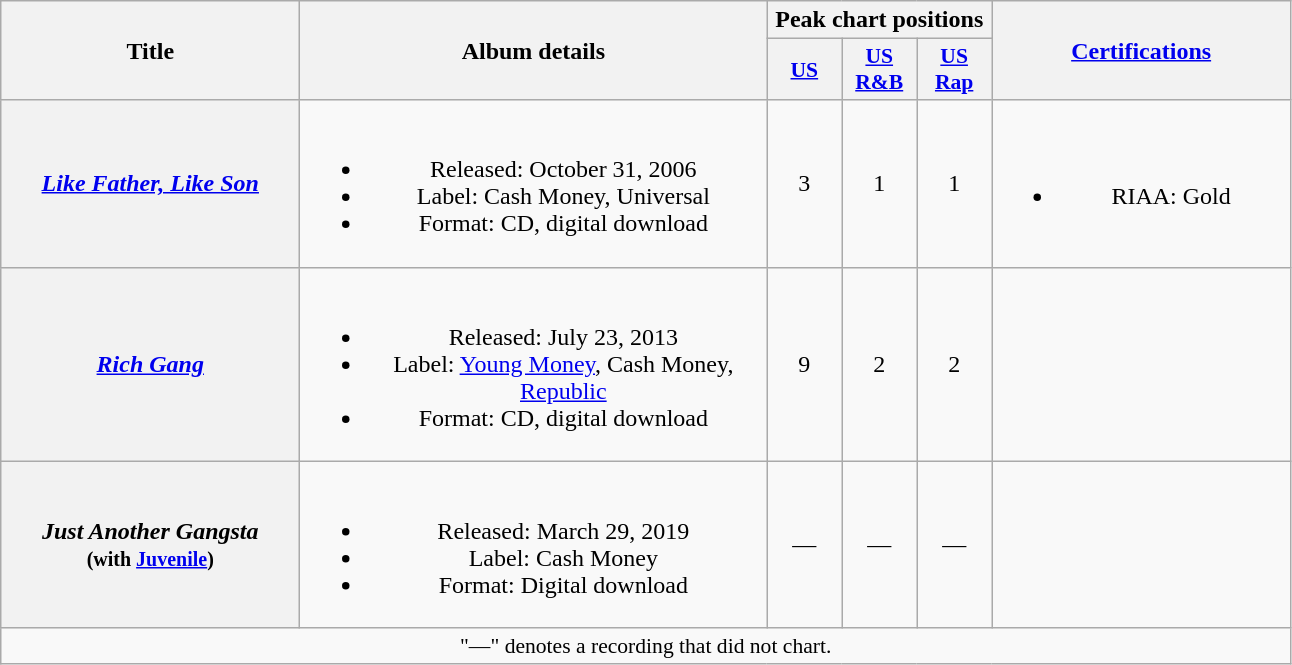<table class="wikitable plainrowheaders" style="text-align:center;">
<tr>
<th scope="col" rowspan="2" style="width:12em;">Title</th>
<th scope="col" rowspan="2" style="width:19em;">Album details</th>
<th scope="col" colspan="3">Peak chart positions</th>
<th scope="col" rowspan="2" style="width:12em;"><a href='#'>Certifications</a></th>
</tr>
<tr>
<th scope="col" style="width:3em;font-size:90%;"><a href='#'>US</a><br></th>
<th scope="col" style="width:3em;font-size:90%;"><a href='#'>US<br>R&B</a><br></th>
<th scope="col" style="width:3em;font-size:90%;"><a href='#'>US<br>Rap</a><br></th>
</tr>
<tr>
<th scope="row"><em><a href='#'>Like Father, Like Son</a></em><br></th>
<td><br><ul><li>Released: October 31, 2006</li><li>Label: Cash Money, Universal</li><li>Format: CD, digital download</li></ul></td>
<td>3</td>
<td>1</td>
<td>1</td>
<td><br><ul><li>RIAA: Gold</li></ul></td>
</tr>
<tr>
<th scope="row"><em><a href='#'>Rich Gang</a></em><br></th>
<td><br><ul><li>Released: July 23, 2013</li><li>Label: <a href='#'>Young Money</a>, Cash Money, <a href='#'>Republic</a></li><li>Format: CD, digital download</li></ul></td>
<td>9</td>
<td>2</td>
<td>2</td>
<td></td>
</tr>
<tr>
<th scope="row"><em>Just Another Gangsta</em> <br><small>(with <a href='#'>Juvenile</a>)</small></th>
<td><br><ul><li>Released: March 29, 2019</li><li>Label: Cash Money</li><li>Format: Digital download</li></ul></td>
<td>—</td>
<td>—</td>
<td>—</td>
<td></td>
</tr>
<tr>
<td colspan="6" style="font-size:90%">"—" denotes a recording that did not chart.</td>
</tr>
</table>
